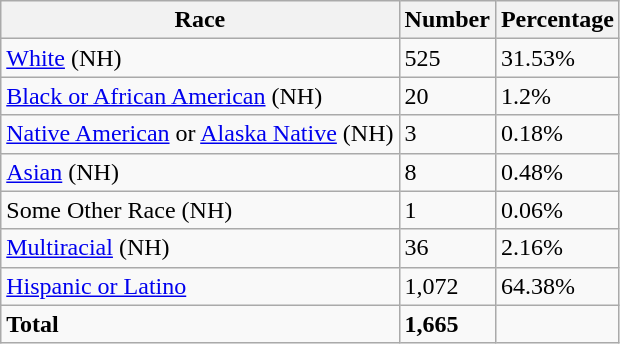<table class="wikitable">
<tr>
<th>Race</th>
<th>Number</th>
<th>Percentage</th>
</tr>
<tr>
<td><a href='#'>White</a> (NH)</td>
<td>525</td>
<td>31.53%</td>
</tr>
<tr>
<td><a href='#'>Black or African American</a> (NH)</td>
<td>20</td>
<td>1.2%</td>
</tr>
<tr>
<td><a href='#'>Native American</a> or <a href='#'>Alaska Native</a> (NH)</td>
<td>3</td>
<td>0.18%</td>
</tr>
<tr>
<td><a href='#'>Asian</a> (NH)</td>
<td>8</td>
<td>0.48%</td>
</tr>
<tr>
<td>Some Other Race (NH)</td>
<td>1</td>
<td>0.06%</td>
</tr>
<tr>
<td><a href='#'>Multiracial</a> (NH)</td>
<td>36</td>
<td>2.16%</td>
</tr>
<tr>
<td><a href='#'>Hispanic or Latino</a></td>
<td>1,072</td>
<td>64.38%</td>
</tr>
<tr>
<td><strong>Total</strong></td>
<td><strong>1,665</strong></td>
<td></td>
</tr>
</table>
